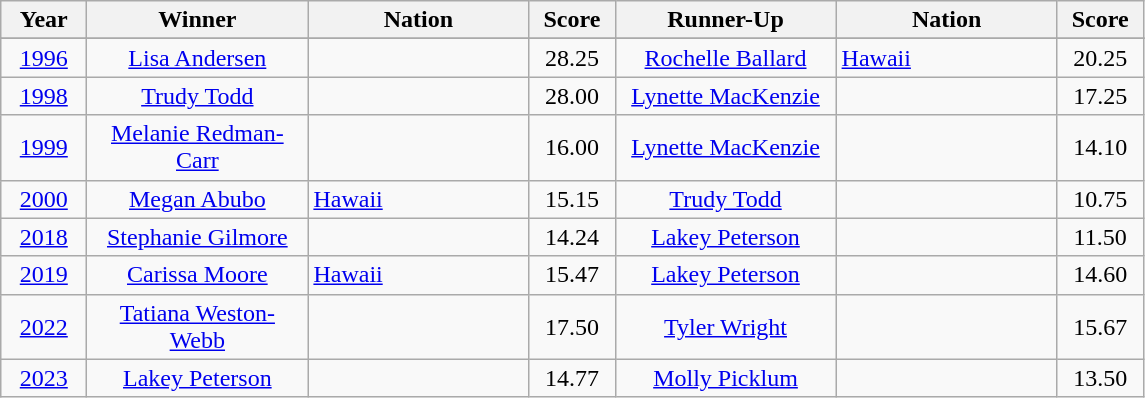<table class="wikitable" border="1">
<tr>
<th width=50>Year</th>
<th width=140>Winner</th>
<th width=140>Nation</th>
<th width=50>Score</th>
<th width=140>Runner-Up</th>
<th width=140>Nation</th>
<th width=50>Score</th>
</tr>
<tr>
</tr>
<tr>
<td align=center><a href='#'>1996</a></td>
<td align=center><a href='#'>Lisa Andersen</a></td>
<td></td>
<td align=center>28.25</td>
<td align=center><a href='#'>Rochelle Ballard</a></td>
<td> <a href='#'>Hawaii</a></td>
<td align=center>20.25</td>
</tr>
<tr>
<td align=center><a href='#'>1998</a></td>
<td align=center><a href='#'>Trudy Todd</a></td>
<td></td>
<td align=center>28.00</td>
<td align=center><a href='#'>Lynette MacKenzie</a></td>
<td></td>
<td align=center>17.25</td>
</tr>
<tr>
<td align=center><a href='#'>1999</a></td>
<td align=center><a href='#'>Melanie Redman-Carr</a></td>
<td></td>
<td align=center>16.00</td>
<td align=center><a href='#'>Lynette MacKenzie</a></td>
<td></td>
<td align=center>14.10</td>
</tr>
<tr>
<td align=center><a href='#'>2000</a></td>
<td align=center><a href='#'>Megan Abubo</a></td>
<td> <a href='#'>Hawaii</a></td>
<td align=center>15.15</td>
<td align=center><a href='#'>Trudy Todd</a></td>
<td></td>
<td align=center>10.75</td>
</tr>
<tr>
<td align=center><a href='#'>2018</a></td>
<td align=center><a href='#'>Stephanie Gilmore</a></td>
<td></td>
<td align=center>14.24</td>
<td align=center><a href='#'>Lakey Peterson</a></td>
<td></td>
<td align=center>11.50</td>
</tr>
<tr>
<td align=center><a href='#'>2019</a></td>
<td align=center><a href='#'>Carissa Moore</a></td>
<td> <a href='#'>Hawaii</a></td>
<td align=center>15.47</td>
<td align=center><a href='#'>Lakey Peterson</a></td>
<td></td>
<td align=center>14.60</td>
</tr>
<tr>
<td align=center><a href='#'>2022</a></td>
<td align=center><a href='#'>Tatiana Weston-Webb</a></td>
<td></td>
<td align=center>17.50</td>
<td align=center><a href='#'>Tyler Wright</a></td>
<td></td>
<td align=center>15.67</td>
</tr>
<tr>
<td align=center><a href='#'>2023</a></td>
<td align=center><a href='#'>Lakey Peterson</a></td>
<td></td>
<td align=center>14.77</td>
<td align=center><a href='#'>Molly Picklum</a></td>
<td></td>
<td align=center>13.50</td>
</tr>
</table>
